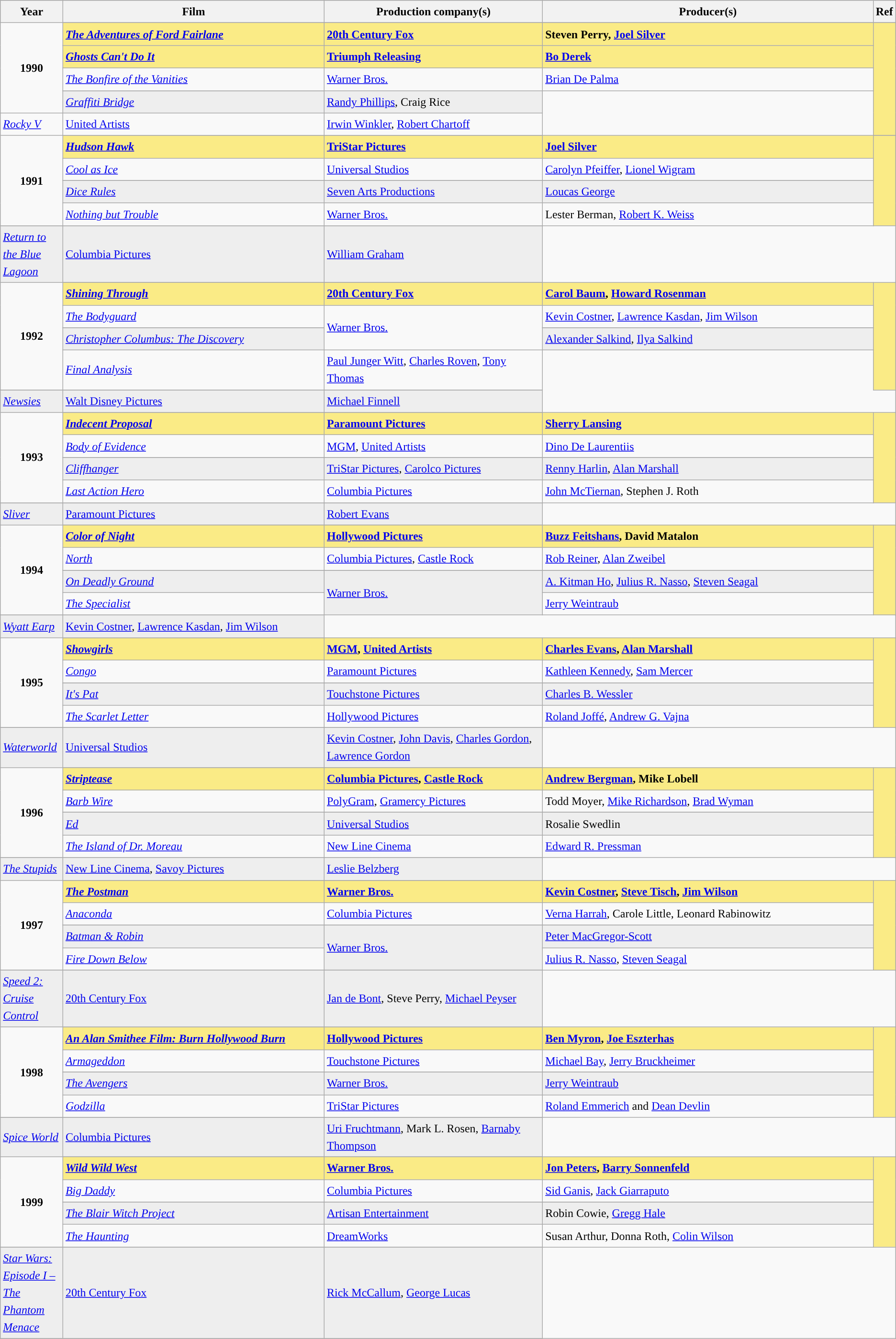<table class="wikitable sortable" style="font-size:1.00em; line-height:1.5em;">
<tr bgcolor="#bebebe">
<th style="width:7%;">Year</th>
<th style="width:30%;">Film</th>
<th style="width:25%;">Production company(s)</th>
<th style="width:40%;">Producer(s)</th>
<th style="width:10%;">Ref</th>
</tr>
<tr>
<td rowspan=6 style="text-align:center"><strong>1990</strong><br></td>
</tr>
<tr style="background:#FAEB86">
<td><strong><em><a href='#'>The Adventures of Ford Fairlane</a></em></strong></td>
<td><strong><a href='#'>20th Century Fox</a></strong></td>
<td><strong>Steven Perry, <a href='#'>Joel Silver</a></strong></td>
<td rowspan=6></td>
</tr>
<tr style="background:#FAEB86">
<td><strong><em><a href='#'>Ghosts Can't Do It</a></em></strong></td>
<td><strong><a href='#'>Triumph Releasing</a></strong></td>
<td><strong><a href='#'>Bo Derek</a></strong></td>
</tr>
<tr>
<td><em><a href='#'>The Bonfire of the Vanities</a></em></td>
<td rowspan="2"><a href='#'>Warner Bros.</a></td>
<td><a href='#'>Brian De Palma</a></td>
</tr>
<tr>
</tr>
<tr style="background:#eee;">
<td><em><a href='#'>Graffiti Bridge</a></em></td>
<td><a href='#'>Randy Phillips</a>, Craig Rice</td>
</tr>
<tr>
<td><em><a href='#'>Rocky V</a></em></td>
<td><a href='#'>United Artists</a></td>
<td><a href='#'>Irwin Winkler</a>, <a href='#'>Robert Chartoff</a></td>
</tr>
<tr>
<td rowspan=6 style="text-align:center"><strong>1991</strong><br></td>
</tr>
<tr style="background:#FAEB86">
<td><strong><em><a href='#'>Hudson Hawk</a></em></strong></td>
<td><strong><a href='#'>TriStar Pictures</a></strong></td>
<td><strong><a href='#'>Joel Silver</a></strong></td>
<td rowspan=6></td>
</tr>
<tr>
<td><em><a href='#'>Cool as Ice</a></em></td>
<td><a href='#'>Universal Studios</a></td>
<td><a href='#'>Carolyn Pfeiffer</a>, <a href='#'>Lionel Wigram</a></td>
</tr>
<tr>
</tr>
<tr style="background:#eee;">
<td><em><a href='#'>Dice Rules</a></em></td>
<td><a href='#'>Seven Arts Productions</a></td>
<td><a href='#'>Loucas George</a></td>
</tr>
<tr>
<td><em><a href='#'>Nothing but Trouble</a></em></td>
<td><a href='#'>Warner Bros.</a></td>
<td>Lester Berman, <a href='#'>Robert K. Weiss</a></td>
</tr>
<tr>
</tr>
<tr style="background:#eee;">
<td><em><a href='#'>Return to the Blue Lagoon</a></em></td>
<td><a href='#'>Columbia Pictures</a></td>
<td><a href='#'>William Graham</a></td>
</tr>
<tr>
<td rowspan=6 style="text-align:center"><strong>1992</strong><br></td>
</tr>
<tr style="background:#FAEB86">
<td><strong><em><a href='#'>Shining Through</a></em></strong></td>
<td><strong><a href='#'>20th Century Fox</a></strong></td>
<td><strong><a href='#'>Carol Baum</a>, <a href='#'>Howard Rosenman</a></strong></td>
<td rowspan=6></td>
</tr>
<tr>
<td><em><a href='#'>The Bodyguard</a></em></td>
<td rowspan="3"><a href='#'>Warner Bros.</a></td>
<td><a href='#'>Kevin Costner</a>, <a href='#'>Lawrence Kasdan</a>, <a href='#'>Jim Wilson</a></td>
</tr>
<tr>
</tr>
<tr style="background:#eee;">
<td><em><a href='#'>Christopher Columbus: The Discovery</a></em></td>
<td><a href='#'>Alexander Salkind</a>, <a href='#'>Ilya Salkind</a></td>
</tr>
<tr>
<td><em><a href='#'>Final Analysis</a></em></td>
<td><a href='#'>Paul Junger Witt</a>, <a href='#'>Charles Roven</a>, <a href='#'>Tony Thomas</a></td>
</tr>
<tr>
</tr>
<tr style="background:#eee;">
<td><em><a href='#'>Newsies</a></em></td>
<td><a href='#'>Walt Disney Pictures</a></td>
<td><a href='#'>Michael Finnell</a></td>
</tr>
<tr>
<td rowspan=6 style="text-align:center"><strong>1993</strong><br></td>
</tr>
<tr style="background:#FAEB86">
<td><strong><em><a href='#'>Indecent Proposal</a></em></strong></td>
<td><strong><a href='#'>Paramount Pictures</a></strong></td>
<td><strong><a href='#'>Sherry Lansing</a></strong></td>
<td rowspan=6></td>
</tr>
<tr>
<td><em><a href='#'>Body of Evidence</a></em></td>
<td><a href='#'>MGM</a>, <a href='#'>United Artists</a></td>
<td><a href='#'>Dino De Laurentiis</a></td>
</tr>
<tr>
</tr>
<tr style="background:#eee;">
<td><em><a href='#'>Cliffhanger</a></em></td>
<td><a href='#'>TriStar Pictures</a>, <a href='#'>Carolco Pictures</a></td>
<td><a href='#'>Renny Harlin</a>, <a href='#'>Alan Marshall</a></td>
</tr>
<tr>
<td><em><a href='#'>Last Action Hero</a></em></td>
<td><a href='#'>Columbia Pictures</a></td>
<td><a href='#'>John McTiernan</a>, Stephen J. Roth</td>
</tr>
<tr>
</tr>
<tr style="background:#eee;">
<td><em><a href='#'>Sliver</a></em></td>
<td><a href='#'>Paramount Pictures</a></td>
<td><a href='#'>Robert Evans</a></td>
</tr>
<tr>
<td rowspan=6 style="text-align:center"><strong>1994</strong><br></td>
</tr>
<tr style="background:#FAEB86">
<td><strong><em><a href='#'>Color of Night</a></em></strong></td>
<td><strong><a href='#'>Hollywood Pictures</a></strong></td>
<td><strong><a href='#'>Buzz Feitshans</a>, David Matalon</strong></td>
<td rowspan=6></td>
</tr>
<tr>
<td><em><a href='#'>North</a></em></td>
<td><a href='#'>Columbia Pictures</a>, <a href='#'>Castle Rock</a></td>
<td><a href='#'>Rob Reiner</a>, <a href='#'>Alan Zweibel</a></td>
</tr>
<tr>
</tr>
<tr style="background:#eee;">
<td><em><a href='#'>On Deadly Ground</a></em></td>
<td rowspan="3"><a href='#'>Warner Bros.</a></td>
<td><a href='#'>A. Kitman Ho</a>, <a href='#'>Julius R. Nasso</a>, <a href='#'>Steven Seagal</a></td>
</tr>
<tr>
<td><em><a href='#'>The Specialist</a></em></td>
<td><a href='#'>Jerry Weintraub</a></td>
</tr>
<tr>
</tr>
<tr style="background:#eee;">
<td><em><a href='#'>Wyatt Earp</a></em></td>
<td><a href='#'>Kevin Costner</a>, <a href='#'>Lawrence Kasdan</a>, <a href='#'>Jim Wilson</a></td>
</tr>
<tr>
<td rowspan=6 style="text-align:center"><strong>1995</strong><br></td>
</tr>
<tr style="background:#FAEB86">
<td><strong><em><a href='#'>Showgirls</a></em></strong></td>
<td><strong><a href='#'>MGM</a>, <a href='#'>United Artists</a></strong></td>
<td><strong><a href='#'>Charles Evans</a>, <a href='#'>Alan Marshall</a></strong></td>
<td rowspan=6></td>
</tr>
<tr>
<td><em><a href='#'>Congo</a></em></td>
<td><a href='#'>Paramount Pictures</a></td>
<td><a href='#'>Kathleen Kennedy</a>, <a href='#'>Sam Mercer</a></td>
</tr>
<tr>
</tr>
<tr style="background:#eee;">
<td><em><a href='#'>It's Pat</a></em></td>
<td><a href='#'>Touchstone Pictures</a></td>
<td><a href='#'>Charles B. Wessler</a></td>
</tr>
<tr>
<td><em><a href='#'>The Scarlet Letter</a></em></td>
<td><a href='#'>Hollywood Pictures</a></td>
<td><a href='#'>Roland Joffé</a>, <a href='#'>Andrew G. Vajna</a></td>
</tr>
<tr>
</tr>
<tr style="background:#eee;">
<td><em><a href='#'>Waterworld</a></em></td>
<td><a href='#'>Universal Studios</a></td>
<td><a href='#'>Kevin Costner</a>, <a href='#'>John Davis</a>, <a href='#'>Charles Gordon</a>, <a href='#'>Lawrence Gordon</a></td>
</tr>
<tr>
<td rowspan=6 style="text-align:center"><strong>1996</strong><br></td>
</tr>
<tr style="background:#FAEB86">
<td><strong><em><a href='#'>Striptease</a></em></strong></td>
<td><strong><a href='#'>Columbia Pictures</a>, <a href='#'>Castle Rock</a></strong></td>
<td><strong><a href='#'>Andrew Bergman</a>, Mike Lobell</strong></td>
<td rowspan=6></td>
</tr>
<tr>
<td><em><a href='#'>Barb Wire</a></em></td>
<td><a href='#'>PolyGram</a>, <a href='#'>Gramercy Pictures</a></td>
<td>Todd Moyer, <a href='#'>Mike Richardson</a>, <a href='#'>Brad Wyman</a></td>
</tr>
<tr>
</tr>
<tr style="background:#eee;">
<td><em><a href='#'>Ed</a></em></td>
<td><a href='#'>Universal Studios</a></td>
<td>Rosalie Swedlin</td>
</tr>
<tr>
<td><em><a href='#'>The Island of Dr. Moreau</a></em></td>
<td><a href='#'>New Line Cinema</a></td>
<td><a href='#'>Edward R. Pressman</a></td>
</tr>
<tr>
</tr>
<tr style="background:#eee;">
<td><em><a href='#'>The Stupids</a></em></td>
<td><a href='#'>New Line Cinema</a>, <a href='#'>Savoy Pictures</a></td>
<td><a href='#'>Leslie Belzberg</a></td>
</tr>
<tr>
<td rowspan=6 style="text-align:center"><strong>1997</strong><br></td>
</tr>
<tr style="background:#FAEB86">
<td><strong><em><a href='#'>The Postman</a></em></strong></td>
<td><strong><a href='#'>Warner Bros.</a></strong></td>
<td><strong><a href='#'>Kevin Costner</a>, <a href='#'>Steve Tisch</a>, <a href='#'>Jim Wilson</a></strong></td>
<td rowspan=6></td>
</tr>
<tr>
<td><em><a href='#'>Anaconda</a></em></td>
<td><a href='#'>Columbia Pictures</a></td>
<td><a href='#'>Verna Harrah</a>, Carole Little, Leonard Rabinowitz</td>
</tr>
<tr>
</tr>
<tr style="background:#eee;">
<td><em><a href='#'>Batman & Robin</a></em></td>
<td rowspan="2"><a href='#'>Warner Bros.</a></td>
<td><a href='#'>Peter MacGregor-Scott</a></td>
</tr>
<tr>
<td><em><a href='#'>Fire Down Below</a></em></td>
<td><a href='#'>Julius R. Nasso</a>, <a href='#'>Steven Seagal</a></td>
</tr>
<tr>
</tr>
<tr style="background:#eee;">
<td><em><a href='#'>Speed 2: Cruise Control</a></em></td>
<td><a href='#'>20th Century Fox</a></td>
<td><a href='#'>Jan de Bont</a>, Steve Perry, <a href='#'>Michael Peyser</a></td>
</tr>
<tr>
<td rowspan=6 style="text-align:center"><strong>1998</strong><br></td>
</tr>
<tr style="background:#FAEB86">
<td><strong><em><a href='#'>An Alan Smithee Film: Burn Hollywood Burn</a></em></strong></td>
<td><strong><a href='#'>Hollywood Pictures</a></strong></td>
<td><strong><a href='#'>Ben Myron</a>, <a href='#'>Joe Eszterhas</a></strong></td>
<td rowspan=6></td>
</tr>
<tr>
<td><em><a href='#'>Armageddon</a></em></td>
<td><a href='#'>Touchstone Pictures</a></td>
<td><a href='#'>Michael Bay</a>, <a href='#'>Jerry Bruckheimer</a></td>
</tr>
<tr>
</tr>
<tr style="background:#eee;">
<td><em><a href='#'>The Avengers</a></em></td>
<td><a href='#'>Warner Bros.</a></td>
<td><a href='#'>Jerry Weintraub</a></td>
</tr>
<tr>
<td><em><a href='#'>Godzilla</a></em></td>
<td><a href='#'>TriStar Pictures</a></td>
<td><a href='#'>Roland Emmerich</a> and <a href='#'>Dean Devlin</a></td>
</tr>
<tr>
</tr>
<tr style="background:#eee;">
<td><em><a href='#'>Spice World</a></em></td>
<td><a href='#'>Columbia Pictures</a></td>
<td><a href='#'>Uri Fruchtmann</a>, Mark L. Rosen, <a href='#'>Barnaby Thompson</a></td>
</tr>
<tr>
<td rowspan=6 style="text-align:center"><strong>1999</strong><br></td>
</tr>
<tr style="background:#FAEB86">
<td><strong><em><a href='#'>Wild Wild West</a></em></strong></td>
<td><strong><a href='#'>Warner Bros.</a></strong></td>
<td><strong><a href='#'>Jon Peters</a>, <a href='#'>Barry Sonnenfeld</a></strong></td>
<td rowspan=6></td>
</tr>
<tr>
<td><em><a href='#'>Big Daddy</a></em></td>
<td><a href='#'>Columbia Pictures</a></td>
<td><a href='#'>Sid Ganis</a>, <a href='#'>Jack Giarraputo</a></td>
</tr>
<tr>
</tr>
<tr style="background:#eee;">
<td><em><a href='#'>The Blair Witch Project</a></em></td>
<td><a href='#'>Artisan Entertainment</a></td>
<td>Robin Cowie, <a href='#'>Gregg Hale</a></td>
</tr>
<tr>
<td><em><a href='#'>The Haunting</a></em></td>
<td><a href='#'>DreamWorks</a></td>
<td>Susan Arthur, Donna Roth, <a href='#'>Colin Wilson</a></td>
</tr>
<tr>
</tr>
<tr style="background:#eee;">
<td><em><a href='#'>Star Wars: Episode I – The Phantom Menace</a></em></td>
<td><a href='#'>20th Century Fox</a></td>
<td><a href='#'>Rick McCallum</a>, <a href='#'>George Lucas</a></td>
</tr>
<tr>
</tr>
</table>
